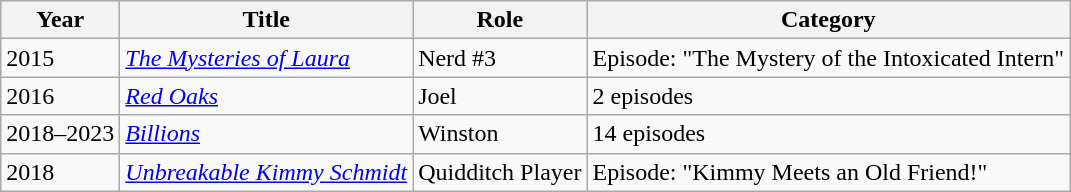<table class="wikitable">
<tr>
<th>Year</th>
<th>Title</th>
<th>Role</th>
<th>Category</th>
</tr>
<tr>
<td>2015</td>
<td><em><a href='#'>The Mysteries of Laura</a></em></td>
<td>Nerd #3</td>
<td>Episode: "The Mystery of the Intoxicated Intern"</td>
</tr>
<tr>
<td>2016</td>
<td><em><a href='#'>Red Oaks</a></em></td>
<td>Joel</td>
<td>2 episodes</td>
</tr>
<tr>
<td>2018–2023</td>
<td><em><a href='#'>Billions</a></em></td>
<td>Winston</td>
<td>14 episodes</td>
</tr>
<tr>
<td>2018</td>
<td><em><a href='#'>Unbreakable Kimmy Schmidt</a></em></td>
<td>Quidditch Player</td>
<td>Episode: "Kimmy Meets an Old Friend!"</td>
</tr>
</table>
